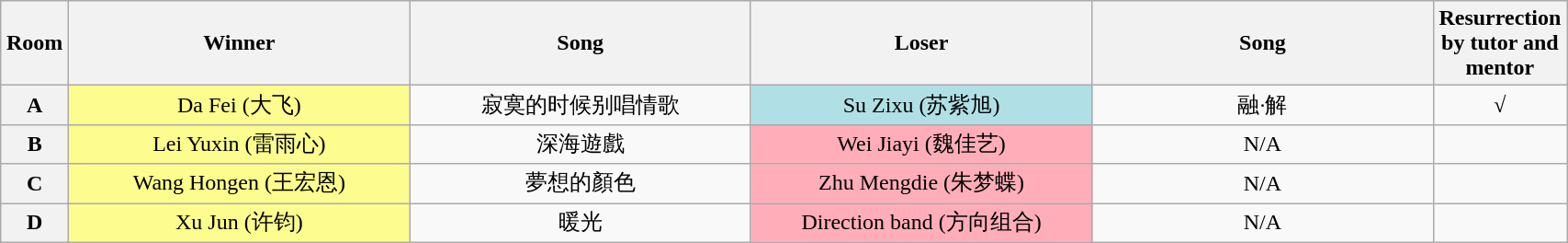<table class="wikitable" style="text-align:center;width:90%;">
<tr>
<th width="1%">Room</th>
<th width="20%">Winner</th>
<th width="20%">Song</th>
<th width="20%">Loser</th>
<th width="20%">Song</th>
<th width="1%">Resurrection by tutor and mentor</th>
</tr>
<tr>
<th>A</th>
<td style="background:#FDFC8F;">Da Fei (大飞)</td>
<td>寂寞的时候别唱情歌<br></td>
<td style="background:#B0E0E6;">Su Zixu (苏紫旭)</td>
<td>融·解<br></td>
<td>√</td>
</tr>
<tr>
<th>B</th>
<td style="background:#FDFC8F;">Lei Yuxin (雷雨心)</td>
<td>深海遊戲<br></td>
<td style="background:#FFAEB9;">Wei Jiayi (魏佳艺)</td>
<td>N/A</td>
<td></td>
</tr>
<tr>
<th>C</th>
<td style="background:#FDFC8F;">Wang Hongen (王宏恩)</td>
<td>夢想的顏色<br></td>
<td style="background:#FFAEB9;">Zhu Mengdie (朱梦蝶)</td>
<td>N/A</td>
<td></td>
</tr>
<tr>
<th>D</th>
<td style="background:#FDFC8F;">Xu Jun (许钧)</td>
<td>暖光<br></td>
<td style="background:#FFAEB9;">Direction band (方向组合)</td>
<td>N/A</td>
<td></td>
</tr>
</table>
